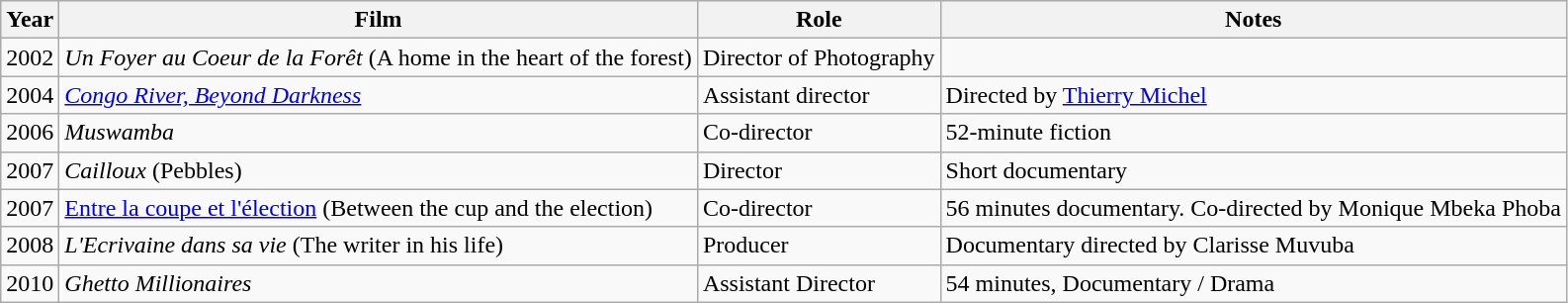<table class=wikitable>
<tr>
<th>Year</th>
<th>Film</th>
<th>Role</th>
<th>Notes</th>
</tr>
<tr>
<td>2002</td>
<td><em>Un Foyer au Coeur de la Forêt</em> (A home in the heart of the forest)</td>
<td>Director of Photography</td>
<td></td>
</tr>
<tr>
<td>2004</td>
<td><em><a href='#'>Congo River, Beyond Darkness</a></em></td>
<td>Assistant  director</td>
<td>Directed by <a href='#'>Thierry Michel</a></td>
</tr>
<tr>
<td>2006</td>
<td><em>Muswamba</em></td>
<td>Co-director</td>
<td>52-minute fiction</td>
</tr>
<tr>
<td>2007</td>
<td><em>Cailloux</em> (Pebbles)</td>
<td>Director</td>
<td>Short documentary</td>
</tr>
<tr>
<td>2007</td>
<td><a href='#'>Entre la coupe et l'élection</a> (Between the cup and the election)</td>
<td>Co-director</td>
<td>56 minutes documentary. Co-directed by Monique Mbeka Phoba</td>
</tr>
<tr>
<td>2008</td>
<td><em>L'Ecrivaine dans sa vie</em> (The writer in his life)</td>
<td>Producer</td>
<td>Documentary directed by Clarisse Muvuba</td>
</tr>
<tr>
<td>2010</td>
<td><em>Ghetto Millionaires</em></td>
<td>Assistant Director</td>
<td>54 minutes, Documentary / Drama</td>
</tr>
</table>
